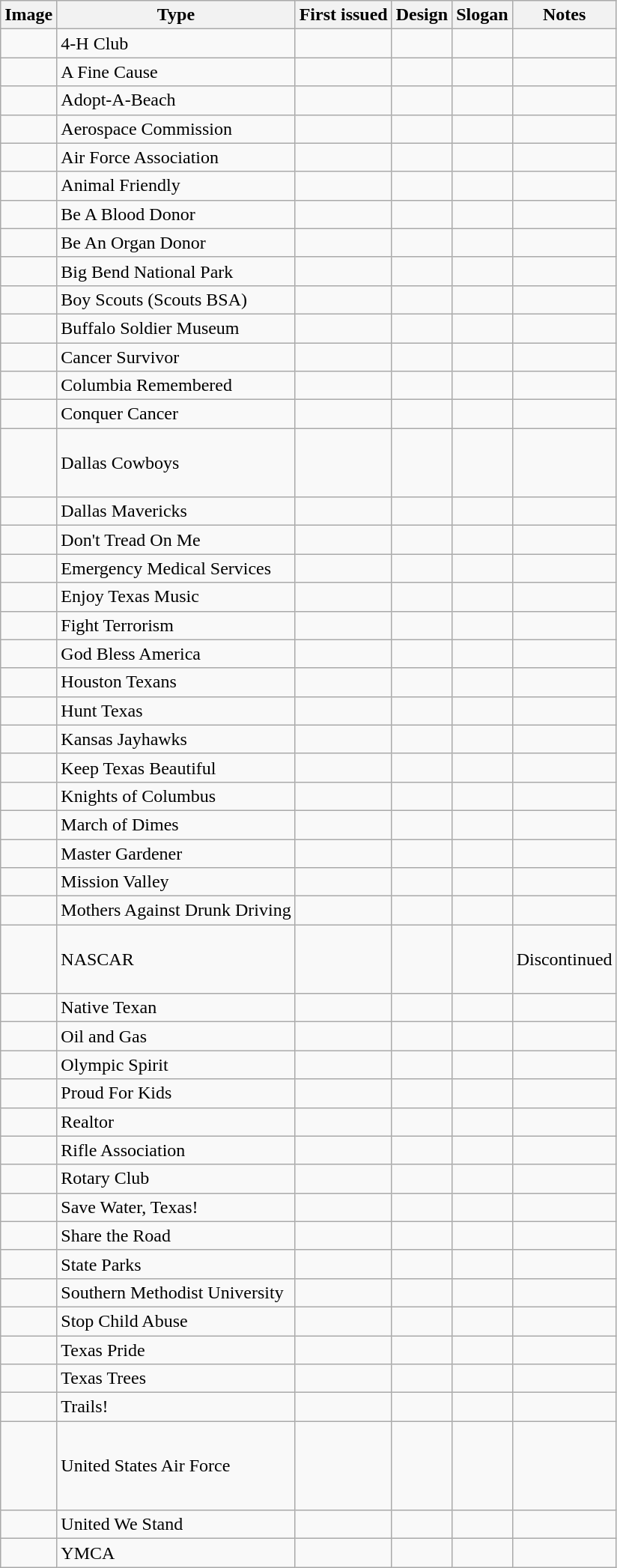<table class="wikitable">
<tr>
<th>Image</th>
<th>Type</th>
<th>First issued</th>
<th>Design</th>
<th>Slogan</th>
<th>Notes</th>
</tr>
<tr>
<td></td>
<td>4-H Club</td>
<td></td>
<td></td>
<td></td>
<td></td>
</tr>
<tr>
<td></td>
<td>A Fine Cause</td>
<td></td>
<td></td>
<td></td>
<td></td>
</tr>
<tr>
<td></td>
<td>Adopt-A-Beach</td>
<td></td>
<td></td>
<td></td>
<td></td>
</tr>
<tr>
<td></td>
<td>Aerospace Commission</td>
<td></td>
<td></td>
<td></td>
<td></td>
</tr>
<tr>
<td></td>
<td>Air Force Association</td>
<td></td>
<td></td>
<td></td>
<td></td>
</tr>
<tr>
<td></td>
<td>Animal Friendly</td>
<td></td>
<td></td>
<td></td>
<td></td>
</tr>
<tr>
<td></td>
<td>Be A Blood Donor</td>
<td></td>
<td></td>
<td></td>
<td></td>
</tr>
<tr>
<td></td>
<td>Be An Organ Donor</td>
<td></td>
<td></td>
<td></td>
<td></td>
</tr>
<tr>
<td></td>
<td>Big Bend National Park</td>
<td></td>
<td></td>
<td></td>
<td></td>
</tr>
<tr>
<td></td>
<td>Boy Scouts (Scouts BSA)</td>
<td></td>
<td></td>
<td></td>
<td></td>
</tr>
<tr>
<td></td>
<td>Buffalo Soldier Museum</td>
<td></td>
<td></td>
<td></td>
<td></td>
</tr>
<tr>
<td><br></td>
<td>Cancer Survivor</td>
<td></td>
<td></td>
<td></td>
<td></td>
</tr>
<tr>
<td></td>
<td>Columbia Remembered</td>
<td></td>
<td></td>
<td></td>
<td></td>
</tr>
<tr>
<td></td>
<td>Conquer Cancer</td>
<td></td>
<td></td>
<td></td>
<td></td>
</tr>
<tr>
<td><br><br><br></td>
<td>Dallas Cowboys</td>
<td></td>
<td></td>
<td></td>
<td></td>
</tr>
<tr>
<td><br></td>
<td>Dallas Mavericks</td>
<td></td>
<td></td>
<td></td>
<td></td>
</tr>
<tr>
<td></td>
<td>Don't Tread On Me</td>
<td></td>
<td></td>
<td></td>
<td></td>
</tr>
<tr>
<td></td>
<td>Emergency Medical Services</td>
<td></td>
<td></td>
<td></td>
<td></td>
</tr>
<tr>
<td></td>
<td>Enjoy Texas Music</td>
<td></td>
<td></td>
<td></td>
<td></td>
</tr>
<tr>
<td></td>
<td>Fight Terrorism</td>
<td></td>
<td></td>
<td></td>
<td></td>
</tr>
<tr>
<td></td>
<td>God Bless America</td>
<td></td>
<td></td>
<td></td>
<td></td>
</tr>
<tr>
<td><br></td>
<td>Houston Texans</td>
<td></td>
<td></td>
<td></td>
<td></td>
</tr>
<tr>
<td></td>
<td>Hunt Texas</td>
<td></td>
<td></td>
<td></td>
<td></td>
</tr>
<tr>
<td></td>
<td>Kansas Jayhawks</td>
<td></td>
<td></td>
<td></td>
<td></td>
</tr>
<tr>
<td></td>
<td>Keep Texas Beautiful</td>
<td></td>
<td></td>
<td></td>
<td></td>
</tr>
<tr>
<td></td>
<td>Knights of Columbus</td>
<td></td>
<td></td>
<td></td>
<td></td>
</tr>
<tr>
<td></td>
<td>March of Dimes</td>
<td></td>
<td></td>
<td></td>
<td></td>
</tr>
<tr>
<td></td>
<td>Master Gardener</td>
<td></td>
<td></td>
<td></td>
<td></td>
</tr>
<tr>
<td></td>
<td>Mission Valley</td>
<td></td>
<td></td>
<td></td>
<td></td>
</tr>
<tr>
<td></td>
<td>Mothers Against Drunk Driving</td>
<td></td>
<td></td>
<td></td>
<td></td>
</tr>
<tr>
<td><br><br><br></td>
<td>NASCAR</td>
<td></td>
<td></td>
<td></td>
<td>Discontinued</td>
</tr>
<tr>
<td></td>
<td>Native Texan</td>
<td></td>
<td></td>
<td></td>
<td></td>
</tr>
<tr>
<td></td>
<td>Oil and Gas</td>
<td></td>
<td></td>
<td></td>
<td></td>
</tr>
<tr>
<td><br></td>
<td>Olympic Spirit</td>
<td></td>
<td></td>
<td></td>
<td></td>
</tr>
<tr>
<td></td>
<td>Proud For Kids</td>
<td></td>
<td></td>
<td></td>
<td></td>
</tr>
<tr>
<td></td>
<td>Realtor</td>
<td></td>
<td></td>
<td></td>
<td></td>
</tr>
<tr>
<td></td>
<td>Rifle Association</td>
<td></td>
<td></td>
<td></td>
<td></td>
</tr>
<tr>
<td></td>
<td>Rotary Club</td>
<td></td>
<td></td>
<td></td>
<td></td>
</tr>
<tr>
<td></td>
<td>Save Water, Texas!</td>
<td></td>
<td></td>
<td></td>
<td></td>
</tr>
<tr>
<td></td>
<td>Share the Road</td>
<td></td>
<td></td>
<td></td>
<td></td>
</tr>
<tr>
<td><br></td>
<td>State Parks</td>
<td></td>
<td></td>
<td></td>
<td></td>
</tr>
<tr>
<td></td>
<td>Southern Methodist University</td>
<td></td>
<td></td>
<td></td>
<td></td>
</tr>
<tr>
<td></td>
<td>Stop Child Abuse</td>
<td></td>
<td></td>
<td></td>
<td></td>
</tr>
<tr>
<td></td>
<td>Texas Pride</td>
<td></td>
<td></td>
<td></td>
<td></td>
</tr>
<tr>
<td></td>
<td>Texas Trees</td>
<td></td>
<td></td>
<td></td>
<td></td>
</tr>
<tr>
<td></td>
<td>Trails!</td>
<td></td>
<td></td>
<td></td>
<td></td>
</tr>
<tr>
<td><br><br><br><br></td>
<td>United States Air Force</td>
<td></td>
<td></td>
<td></td>
<td></td>
</tr>
<tr>
<td></td>
<td>United We Stand</td>
<td></td>
<td></td>
<td></td>
<td></td>
</tr>
<tr>
<td></td>
<td>YMCA</td>
<td></td>
<td></td>
<td></td>
<td></td>
</tr>
</table>
